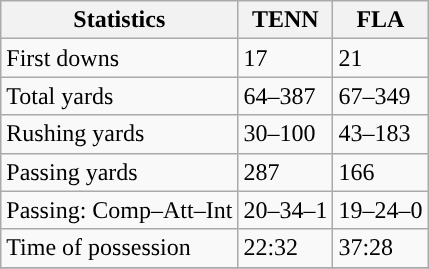<table class="wikitable" style="float: left;">
<tr>
<th>Statistics</th>
<th>TENN</th>
<th>FLA</th>
</tr>
<tr>
<td>First downs</td>
<td>17</td>
<td>21</td>
</tr>
<tr>
<td>Total yards</td>
<td>64–387</td>
<td>67–349</td>
</tr>
<tr>
<td>Rushing yards</td>
<td>30–100</td>
<td>43–183</td>
</tr>
<tr>
<td>Passing yards</td>
<td>287</td>
<td>166</td>
</tr>
<tr>
<td>Passing: Comp–Att–Int</td>
<td>20–34–1</td>
<td>19–24–0</td>
</tr>
<tr>
<td>Time of possession</td>
<td>22:32</td>
<td>37:28</td>
</tr>
<tr>
</tr>
</table>
